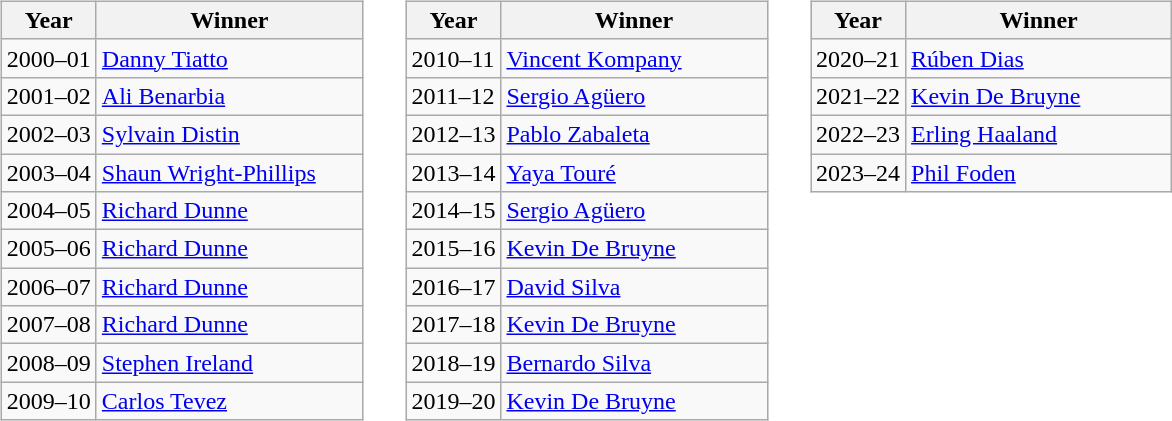<table>
<tr>
<td width="1"> </td>
<td valign="top"><br><table class="wikitable">
<tr>
<th>Year</th>
<th style="width:170px;">Winner</th>
</tr>
<tr>
<td>2000–01</td>
<td> <a href='#'>Danny Tiatto</a></td>
</tr>
<tr>
<td>2001–02</td>
<td> <a href='#'>Ali Benarbia</a></td>
</tr>
<tr>
<td>2002–03</td>
<td> <a href='#'>Sylvain Distin</a></td>
</tr>
<tr>
<td>2003–04</td>
<td> <a href='#'>Shaun Wright-Phillips</a></td>
</tr>
<tr>
<td>2004–05</td>
<td> <a href='#'>Richard Dunne</a></td>
</tr>
<tr>
<td>2005–06</td>
<td> <a href='#'>Richard Dunne</a></td>
</tr>
<tr>
<td>2006–07</td>
<td> <a href='#'>Richard Dunne</a></td>
</tr>
<tr>
<td>2007–08</td>
<td> <a href='#'>Richard Dunne</a></td>
</tr>
<tr>
<td>2008–09</td>
<td> <a href='#'>Stephen Ireland</a></td>
</tr>
<tr>
<td>2009–10</td>
<td> <a href='#'>Carlos Tevez</a></td>
</tr>
</table>
</td>
<td width="1"> </td>
<td valign="top"><br><table class="wikitable">
<tr>
<th>Year</th>
<th style="width:170px;">Winner</th>
</tr>
<tr>
<td>2010–11</td>
<td> <a href='#'>Vincent Kompany</a></td>
</tr>
<tr>
<td>2011–12</td>
<td> <a href='#'>Sergio Agüero</a></td>
</tr>
<tr>
<td>2012–13</td>
<td> <a href='#'>Pablo Zabaleta</a></td>
</tr>
<tr>
<td>2013–14</td>
<td> <a href='#'>Yaya Touré</a></td>
</tr>
<tr>
<td>2014–15</td>
<td> <a href='#'>Sergio Agüero</a></td>
</tr>
<tr>
<td>2015–16</td>
<td> <a href='#'>Kevin De Bruyne</a></td>
</tr>
<tr>
<td>2016–17</td>
<td> <a href='#'>David Silva</a></td>
</tr>
<tr>
<td>2017–18</td>
<td> <a href='#'>Kevin De Bruyne</a></td>
</tr>
<tr>
<td>2018–19</td>
<td> <a href='#'>Bernardo Silva</a></td>
</tr>
<tr>
<td>2019–20</td>
<td> <a href='#'>Kevin De Bruyne</a></td>
</tr>
</table>
</td>
<td width="1"> </td>
<td valign="top"><br><table class="wikitable">
<tr>
<th>Year</th>
<th style="width:170px;">Winner</th>
</tr>
<tr>
<td>2020–21</td>
<td> <a href='#'>Rúben Dias</a></td>
</tr>
<tr>
<td>2021–22</td>
<td> <a href='#'>Kevin De Bruyne</a></td>
</tr>
<tr>
<td>2022–23</td>
<td> <a href='#'>Erling Haaland</a></td>
</tr>
<tr>
<td>2023–24</td>
<td> <a href='#'>Phil Foden</a></td>
</tr>
</table>
</td>
</tr>
</table>
